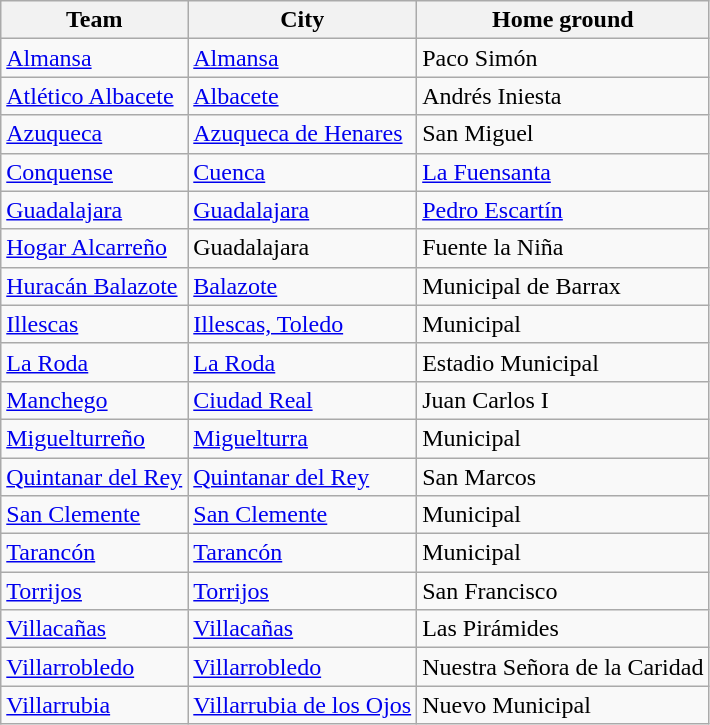<table class="wikitable sortable">
<tr>
<th>Team</th>
<th>City</th>
<th>Home ground</th>
</tr>
<tr>
<td><a href='#'>Almansa</a></td>
<td><a href='#'>Almansa</a></td>
<td>Paco Simón</td>
</tr>
<tr>
<td><a href='#'>Atlético Albacete</a></td>
<td><a href='#'>Albacete</a></td>
<td>Andrés Iniesta</td>
</tr>
<tr>
<td><a href='#'>Azuqueca</a></td>
<td><a href='#'>Azuqueca de Henares</a></td>
<td>San Miguel</td>
</tr>
<tr>
<td><a href='#'>Conquense</a></td>
<td><a href='#'>Cuenca</a></td>
<td><a href='#'>La Fuensanta</a></td>
</tr>
<tr>
<td><a href='#'>Guadalajara</a></td>
<td><a href='#'>Guadalajara</a></td>
<td><a href='#'>Pedro Escartín</a></td>
</tr>
<tr>
<td><a href='#'>Hogar Alcarreño</a></td>
<td>Guadalajara</td>
<td>Fuente la Niña</td>
</tr>
<tr>
<td><a href='#'>Huracán Balazote</a></td>
<td><a href='#'>Balazote</a></td>
<td>Municipal de Barrax</td>
</tr>
<tr>
<td><a href='#'>Illescas</a></td>
<td><a href='#'>Illescas, Toledo</a></td>
<td>Municipal</td>
</tr>
<tr>
<td><a href='#'>La Roda</a></td>
<td><a href='#'>La Roda</a></td>
<td>Estadio Municipal</td>
</tr>
<tr>
<td><a href='#'>Manchego</a></td>
<td><a href='#'>Ciudad Real</a></td>
<td>Juan Carlos I</td>
</tr>
<tr>
<td><a href='#'>Miguelturreño</a></td>
<td><a href='#'>Miguelturra</a></td>
<td>Municipal</td>
</tr>
<tr>
<td><a href='#'>Quintanar del Rey</a></td>
<td><a href='#'>Quintanar del Rey</a></td>
<td>San Marcos</td>
</tr>
<tr>
<td><a href='#'>San Clemente</a></td>
<td><a href='#'>San Clemente</a></td>
<td>Municipal</td>
</tr>
<tr>
<td><a href='#'>Tarancón</a></td>
<td><a href='#'>Tarancón</a></td>
<td>Municipal</td>
</tr>
<tr>
<td><a href='#'>Torrijos</a></td>
<td><a href='#'>Torrijos</a></td>
<td>San Francisco</td>
</tr>
<tr>
<td><a href='#'>Villacañas</a></td>
<td><a href='#'>Villacañas</a></td>
<td>Las Pirámides</td>
</tr>
<tr>
<td><a href='#'>Villarrobledo</a></td>
<td><a href='#'>Villarrobledo</a></td>
<td>Nuestra Señora de la Caridad</td>
</tr>
<tr>
<td><a href='#'>Villarrubia</a></td>
<td><a href='#'>Villarrubia de los Ojos</a></td>
<td>Nuevo Municipal</td>
</tr>
</table>
